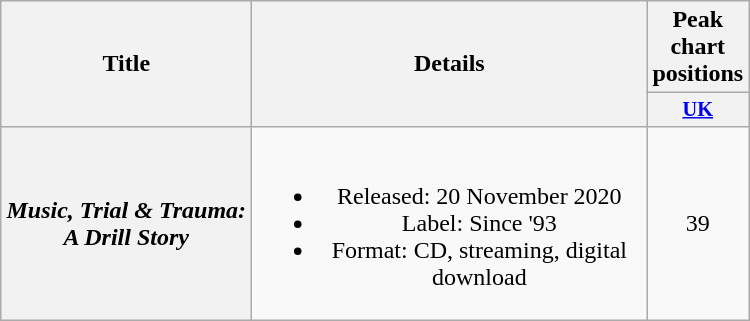<table class="wikitable plainrowheaders" style="text-align:center">
<tr>
<th scope="col" rowspan="2" style="width:10em">Title</th>
<th scope="col" rowspan="2" style="width:16em">Details</th>
<th scope="col" colspan="1">Peak chart positions</th>
</tr>
<tr>
<th scope="col" style="width:3em;font-size:85%;"><a href='#'>UK</a><br></th>
</tr>
<tr>
<th scope="row"><em>Music, Trial & Trauma: A Drill Story</em></th>
<td><br><ul><li>Released: 20 November 2020</li><li>Label: Since '93</li><li>Format: CD, streaming, digital download</li></ul></td>
<td>39</td>
</tr>
</table>
